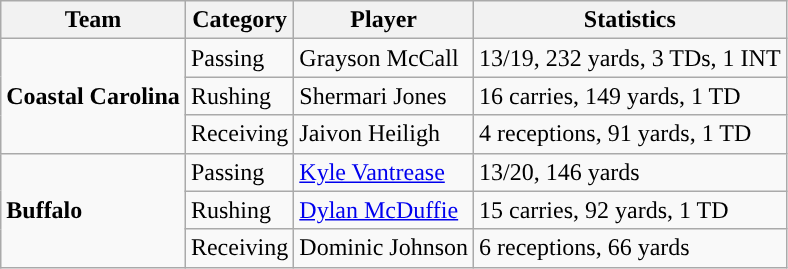<table class="wikitable" style="float: left;">
<tr>
<th>Team</th>
<th>Category</th>
<th>Player</th>
<th>Statistics</th>
</tr>
<tr>
<td rowspan=3><strong>Coastal Carolina</strong></td>
<td>Passing</td>
<td>Grayson McCall</td>
<td>13/19, 232 yards, 3 TDs, 1 INT</td>
</tr>
<tr>
<td>Rushing</td>
<td>Shermari Jones</td>
<td>16 carries, 149 yards, 1 TD</td>
</tr>
<tr>
<td>Receiving</td>
<td>Jaivon Heiligh</td>
<td>4 receptions, 91 yards, 1 TD</td>
</tr>
<tr>
<td rowspan=3><strong>Buffalo</strong></td>
<td>Passing</td>
<td><a href='#'>Kyle Vantrease</a></td>
<td>13/20, 146 yards</td>
</tr>
<tr>
<td>Rushing</td>
<td><a href='#'>Dylan McDuffie</a></td>
<td>15 carries, 92 yards, 1 TD</td>
</tr>
<tr>
<td>Receiving</td>
<td>Dominic Johnson</td>
<td>6 receptions, 66 yards</td>
</tr>
</table>
